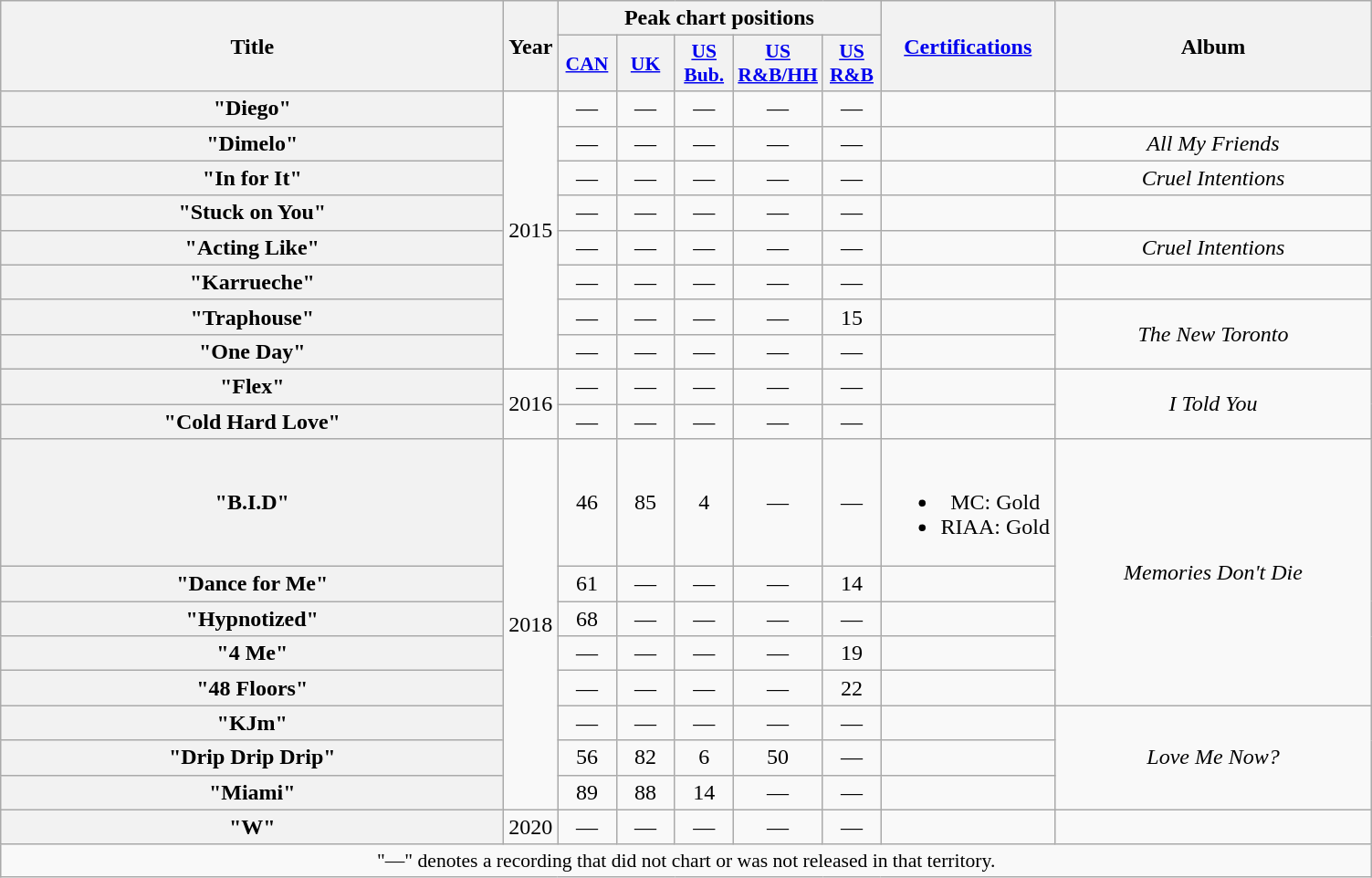<table class="wikitable plainrowheaders" style="text-align:center;">
<tr>
<th scope="col" rowspan="2" style="width:22.5em;">Title</th>
<th scope="col" rowspan="2">Year</th>
<th scope="col" colspan="5">Peak chart positions</th>
<th scope="col" rowspan="2"><a href='#'>Certifications</a></th>
<th scope="col" rowspan="2" style="width:14em;">Album</th>
</tr>
<tr>
<th scope="col" style="width:2.5em;font-size:90%;"><a href='#'>CAN</a><br></th>
<th scope="col" style="width:2.5em;font-size:90%;"><a href='#'>UK</a><br></th>
<th scope="col" style="width:2.5em;font-size:90%;"><a href='#'>US<br>Bub.</a><br></th>
<th scope="col" style="width:2.5em;font-size:90%;"><a href='#'>US<br>R&B/HH</a><br></th>
<th scope="col" style="width:2.5em;font-size:90%;"><a href='#'>US R&B</a><br></th>
</tr>
<tr>
<th scope="row">"Diego"</th>
<td rowspan="8">2015</td>
<td>—</td>
<td>—</td>
<td>—</td>
<td>—</td>
<td>—</td>
<td></td>
<td></td>
</tr>
<tr>
<th scope="row">"Dimelo" <br></th>
<td>—</td>
<td>—</td>
<td>—</td>
<td>—</td>
<td>—</td>
<td></td>
<td><em>All My Friends</em></td>
</tr>
<tr>
<th scope="row">"In for It"</th>
<td>—</td>
<td>—</td>
<td>—</td>
<td>—</td>
<td>—</td>
<td></td>
<td><em>Cruel Intentions</em></td>
</tr>
<tr>
<th scope="row">"Stuck on You"<br></th>
<td>—</td>
<td>—</td>
<td>—</td>
<td>—</td>
<td>—</td>
<td></td>
<td></td>
</tr>
<tr>
<th scope="row">"Acting Like"</th>
<td>—</td>
<td>—</td>
<td>—</td>
<td>—</td>
<td>—</td>
<td></td>
<td><em>Cruel Intentions</em></td>
</tr>
<tr>
<th scope="row">"Karrueche"</th>
<td>—</td>
<td>—</td>
<td>—</td>
<td>—</td>
<td>—</td>
<td></td>
<td></td>
</tr>
<tr>
<th scope="row">"Traphouse"<br></th>
<td>—</td>
<td>—</td>
<td>—</td>
<td>—</td>
<td>15</td>
<td></td>
<td rowspan="2"><em>The New Toronto</em></td>
</tr>
<tr>
<th scope="row">"One Day"</th>
<td>—</td>
<td>—</td>
<td>—</td>
<td>—</td>
<td>—</td>
<td></td>
</tr>
<tr>
<th scope="row">"Flex"</th>
<td rowspan="2">2016</td>
<td>—</td>
<td>—</td>
<td>—</td>
<td>—</td>
<td>—</td>
<td></td>
<td rowspan="2"><em>I Told You</em></td>
</tr>
<tr>
<th scope="row">"Cold Hard Love"</th>
<td>—</td>
<td>—</td>
<td>—</td>
<td>—</td>
<td>—</td>
<td></td>
</tr>
<tr>
<th scope="row">"B.I.D"</th>
<td rowspan="8">2018</td>
<td>46</td>
<td>85</td>
<td>4</td>
<td>—</td>
<td>—</td>
<td><br><ul><li>MC: Gold</li><li>RIAA: Gold</li></ul></td>
<td rowspan="5"><em>Memories Don't Die</em></td>
</tr>
<tr>
<th scope="row">"Dance for Me"<br></th>
<td>61</td>
<td>—</td>
<td>—</td>
<td>—</td>
<td>14</td>
<td></td>
</tr>
<tr>
<th scope="row">"Hypnotized"</th>
<td>68</td>
<td>—</td>
<td>—</td>
<td>—</td>
<td>—</td>
<td></td>
</tr>
<tr>
<th scope="row">"4 Me"</th>
<td>—</td>
<td>—</td>
<td>—</td>
<td>—</td>
<td>19</td>
<td></td>
</tr>
<tr>
<th scope="row">"48 Floors"<br></th>
<td>—</td>
<td>—</td>
<td>—</td>
<td>—</td>
<td>22</td>
<td></td>
</tr>
<tr>
<th scope="row">"KJm"</th>
<td>—</td>
<td>—</td>
<td>—</td>
<td>—</td>
<td>—</td>
<td></td>
<td rowspan="3"><em>Love Me Now?</em></td>
</tr>
<tr>
<th scope="row">"Drip Drip Drip"<br></th>
<td>56</td>
<td>82</td>
<td>6</td>
<td>50</td>
<td>—</td>
<td></td>
</tr>
<tr>
<th scope="row">"Miami"<br></th>
<td>89</td>
<td>88</td>
<td>14</td>
<td>—</td>
<td>—</td>
<td></td>
</tr>
<tr>
<th scope="row">"W"</th>
<td>2020</td>
<td>—</td>
<td>—</td>
<td>—</td>
<td>—</td>
<td>—</td>
<td></td>
<td></td>
</tr>
<tr>
<td colspan="9" style="font-size:90%">"—" denotes a recording that did not chart or was not released in that territory.</td>
</tr>
</table>
